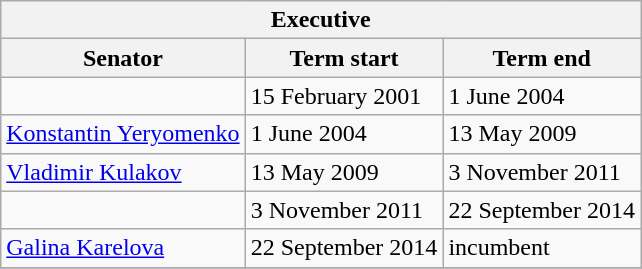<table class="wikitable sortable">
<tr>
<th colspan=3>Executive</th>
</tr>
<tr>
<th>Senator</th>
<th>Term start</th>
<th>Term end</th>
</tr>
<tr>
<td></td>
<td>15 February 2001</td>
<td>1 June 2004</td>
</tr>
<tr>
<td><a href='#'>Konstantin Yeryomenko</a></td>
<td>1 June 2004</td>
<td>13 May 2009</td>
</tr>
<tr>
<td><a href='#'>Vladimir Kulakov</a></td>
<td>13 May 2009</td>
<td>3 November 2011</td>
</tr>
<tr>
<td></td>
<td>3 November 2011</td>
<td>22 September 2014</td>
</tr>
<tr>
<td><a href='#'>Galina Karelova</a></td>
<td>22 September 2014</td>
<td>incumbent</td>
</tr>
<tr>
</tr>
</table>
